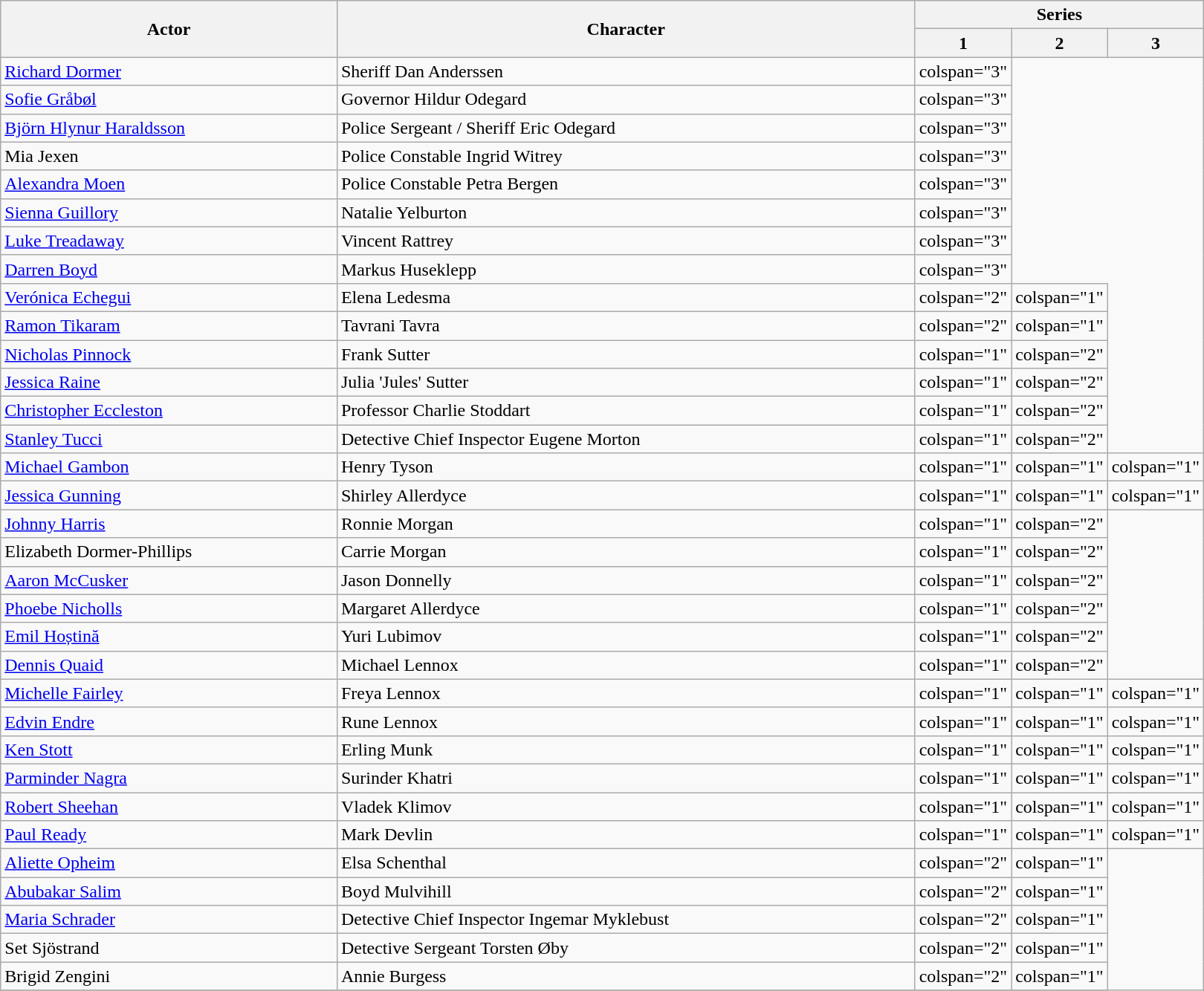<table class="wikitable plainrowheaders">
<tr>
<th scope="col" rowspan="2">Actor</th>
<th scope="col" rowspan="2">Character</th>
<th scope="col" colspan="5">Series</th>
</tr>
<tr>
<th scope="col" style="width:8%;">1</th>
<th scope="col" style="width:8%;">2</th>
<th scope="col" style="width:8%;">3</th>
</tr>
<tr>
<td><a href='#'>Richard Dormer</a></td>
<td>Sheriff Dan Anderssen</td>
<td>colspan="3" </td>
</tr>
<tr>
<td><a href='#'>Sofie Gråbøl</a></td>
<td>Governor Hildur Odegard</td>
<td>colspan="3" </td>
</tr>
<tr>
<td><a href='#'>Björn Hlynur Haraldsson</a></td>
<td>Police Sergeant / Sheriff Eric Odegard</td>
<td>colspan="3" </td>
</tr>
<tr>
<td>Mia Jexen</td>
<td>Police Constable Ingrid Witrey</td>
<td>colspan="3" </td>
</tr>
<tr>
<td><a href='#'>Alexandra Moen</a></td>
<td>Police Constable Petra Bergen</td>
<td>colspan="3" </td>
</tr>
<tr>
<td><a href='#'>Sienna Guillory</a></td>
<td>Natalie Yelburton</td>
<td>colspan="3" </td>
</tr>
<tr>
<td><a href='#'>Luke Treadaway</a></td>
<td>Vincent Rattrey</td>
<td>colspan="3" </td>
</tr>
<tr>
<td><a href='#'>Darren Boyd</a></td>
<td>Markus Huseklepp</td>
<td>colspan="3" </td>
</tr>
<tr>
<td><a href='#'>Verónica Echegui</a></td>
<td>Elena Ledesma</td>
<td>colspan="2" </td>
<td>colspan="1" </td>
</tr>
<tr>
<td><a href='#'>Ramon Tikaram</a></td>
<td>Tavrani Tavra</td>
<td>colspan="2" </td>
<td>colspan="1" </td>
</tr>
<tr>
<td><a href='#'>Nicholas Pinnock</a></td>
<td>Frank Sutter</td>
<td>colspan="1" </td>
<td>colspan="2" </td>
</tr>
<tr>
<td><a href='#'>Jessica Raine</a></td>
<td>Julia 'Jules' Sutter</td>
<td>colspan="1" </td>
<td>colspan="2" </td>
</tr>
<tr>
<td><a href='#'>Christopher Eccleston</a></td>
<td>Professor Charlie Stoddart</td>
<td>colspan="1" </td>
<td>colspan="2" </td>
</tr>
<tr>
<td><a href='#'>Stanley Tucci</a></td>
<td>Detective Chief Inspector Eugene Morton</td>
<td>colspan="1" </td>
<td>colspan="2" </td>
</tr>
<tr>
<td><a href='#'>Michael Gambon</a></td>
<td>Henry Tyson</td>
<td>colspan="1" </td>
<td>colspan="1" </td>
<td>colspan="1" </td>
</tr>
<tr>
<td><a href='#'>Jessica Gunning</a></td>
<td>Shirley Allerdyce</td>
<td>colspan="1" </td>
<td>colspan="1" </td>
<td>colspan="1" </td>
</tr>
<tr>
<td><a href='#'>Johnny Harris</a></td>
<td>Ronnie Morgan</td>
<td>colspan="1" </td>
<td>colspan="2" </td>
</tr>
<tr>
<td>Elizabeth Dormer-Phillips</td>
<td>Carrie Morgan</td>
<td>colspan="1" </td>
<td>colspan="2" </td>
</tr>
<tr>
<td><a href='#'>Aaron McCusker</a></td>
<td>Jason Donnelly</td>
<td>colspan="1" </td>
<td>colspan="2" </td>
</tr>
<tr>
<td><a href='#'>Phoebe Nicholls</a></td>
<td>Margaret Allerdyce</td>
<td>colspan="1" </td>
<td>colspan="2" </td>
</tr>
<tr>
<td><a href='#'>Emil Hoștină</a></td>
<td>Yuri Lubimov</td>
<td>colspan="1" </td>
<td>colspan="2" </td>
</tr>
<tr>
<td><a href='#'>Dennis Quaid</a></td>
<td>Michael Lennox</td>
<td>colspan="1" </td>
<td>colspan="2" </td>
</tr>
<tr>
<td><a href='#'>Michelle Fairley</a></td>
<td>Freya Lennox</td>
<td>colspan="1" </td>
<td>colspan="1" </td>
<td>colspan="1" </td>
</tr>
<tr>
<td><a href='#'>Edvin Endre</a></td>
<td>Rune Lennox</td>
<td>colspan="1" </td>
<td>colspan="1" </td>
<td>colspan="1" </td>
</tr>
<tr>
<td><a href='#'>Ken Stott</a></td>
<td>Erling Munk</td>
<td>colspan="1" </td>
<td>colspan="1" </td>
<td>colspan="1" </td>
</tr>
<tr>
<td><a href='#'>Parminder Nagra</a></td>
<td>Surinder Khatri</td>
<td>colspan="1" </td>
<td>colspan="1" </td>
<td>colspan="1" </td>
</tr>
<tr>
<td><a href='#'>Robert Sheehan</a></td>
<td>Vladek Klimov</td>
<td>colspan="1" </td>
<td>colspan="1" </td>
<td>colspan="1" </td>
</tr>
<tr>
<td><a href='#'>Paul Ready</a></td>
<td>Mark Devlin</td>
<td>colspan="1" </td>
<td>colspan="1" </td>
<td>colspan="1" </td>
</tr>
<tr>
<td><a href='#'>Aliette Opheim</a></td>
<td>Elsa Schenthal</td>
<td>colspan="2" </td>
<td>colspan="1" </td>
</tr>
<tr>
<td><a href='#'>Abubakar Salim</a></td>
<td>Boyd Mulvihill</td>
<td>colspan="2" </td>
<td>colspan="1" </td>
</tr>
<tr>
<td><a href='#'>Maria Schrader</a></td>
<td>Detective Chief Inspector Ingemar Myklebust</td>
<td>colspan="2" </td>
<td>colspan="1" </td>
</tr>
<tr>
<td>Set Sjöstrand</td>
<td>Detective Sergeant Torsten Øby</td>
<td>colspan="2" </td>
<td>colspan="1" </td>
</tr>
<tr>
<td>Brigid Zengini</td>
<td>Annie Burgess</td>
<td>colspan="2" </td>
<td>colspan="1" </td>
</tr>
<tr>
</tr>
</table>
